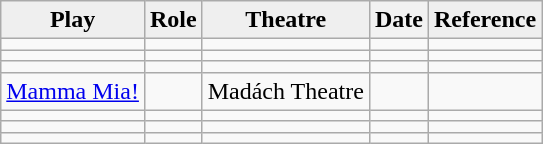<table align="center" class="wikitable" style="margin-bottom: 46px;">
<tr>
<th style="background:#efefef;">Play</th>
<th style="background:#efefef;">Role</th>
<th style="background:#efefef;">Theatre</th>
<th style="background-image: initial; background-position: initial; background-size: initial; background-repeat: initial; background-attachment: initial; background-origin: initial; background-clip: initial;">Date</th>
<th style="background:#efefef;">Reference</th>
</tr>
<tr>
<td></td>
<td></td>
<td></td>
<td></td>
<td></td>
</tr>
<tr>
<td></td>
<td></td>
<td></td>
<td></td>
<td></td>
</tr>
<tr>
<td></td>
<td></td>
<td></td>
<td></td>
<td></td>
</tr>
<tr>
<td><a href='#'>Mamma Mia!</a></td>
<td></td>
<td>Madách Theatre</td>
<td></td>
<td></td>
</tr>
<tr>
<td></td>
<td></td>
<td></td>
<td></td>
<td></td>
</tr>
<tr>
<td></td>
<td></td>
<td></td>
<td></td>
<td></td>
</tr>
<tr>
<td></td>
<td></td>
<td></td>
<td></td>
<td></td>
</tr>
</table>
